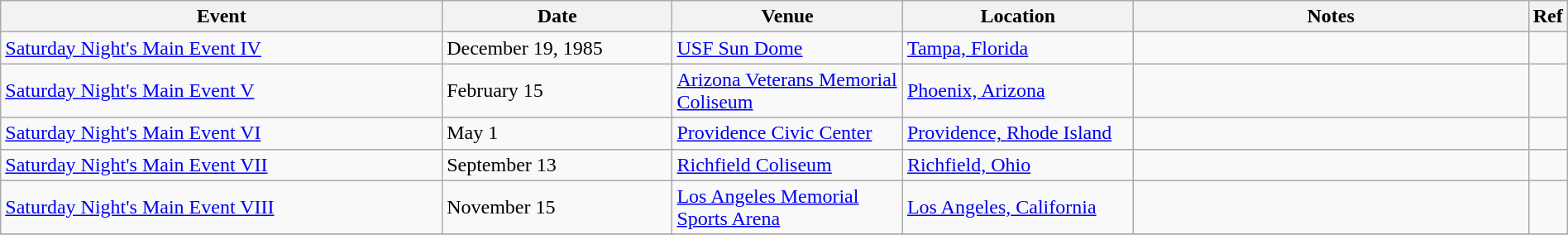<table class="wikitable plainrowheaders sortable" style="width:100%;">
<tr>
<th style="width:29%;">Event</th>
<th style="width:15%;">Date</th>
<th style="width:15%;">Venue</th>
<th style="width:15%;">Location</th>
<th style="width:99%;">Notes</th>
<th style="width:99%;">Ref</th>
</tr>
<tr>
<td><a href='#'>Saturday Night's Main Event IV</a></td>
<td>December 19, 1985<br></td>
<td><a href='#'>USF Sun Dome</a></td>
<td><a href='#'>Tampa, Florida</a></td>
<td></td>
<td></td>
</tr>
<tr>
<td><a href='#'>Saturday Night's Main Event V</a></td>
<td>February 15<br></td>
<td><a href='#'>Arizona Veterans Memorial Coliseum</a></td>
<td><a href='#'>Phoenix, Arizona</a></td>
<td></td>
<td></td>
</tr>
<tr>
<td><a href='#'>Saturday Night's Main Event VI</a></td>
<td>May 1<br></td>
<td><a href='#'>Providence Civic Center</a></td>
<td><a href='#'>Providence, Rhode Island</a></td>
<td></td>
<td></td>
</tr>
<tr>
<td><a href='#'>Saturday Night's Main Event VII</a></td>
<td>September 13<br></td>
<td><a href='#'>Richfield Coliseum</a></td>
<td><a href='#'>Richfield, Ohio</a></td>
<td></td>
<td></td>
</tr>
<tr>
<td><a href='#'>Saturday Night's Main Event VIII</a></td>
<td>November 15<br></td>
<td><a href='#'>Los Angeles Memorial Sports Arena</a></td>
<td><a href='#'>Los Angeles, California</a></td>
<td></td>
<td></td>
</tr>
<tr>
</tr>
</table>
